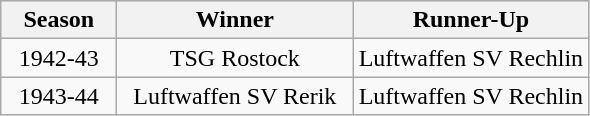<table class="wikitable">
<tr align="center" bgcolor="#dfdfdf">
<th width="70">Season</th>
<th width="150">Winner</th>
<th width="150">Runner-Up</th>
</tr>
<tr align="center">
<td>1942-43</td>
<td>TSG Rostock</td>
<td>Luftwaffen SV Rechlin</td>
</tr>
<tr align="center">
<td>1943-44</td>
<td>Luftwaffen SV Rerik</td>
<td>Luftwaffen SV Rechlin</td>
</tr>
</table>
